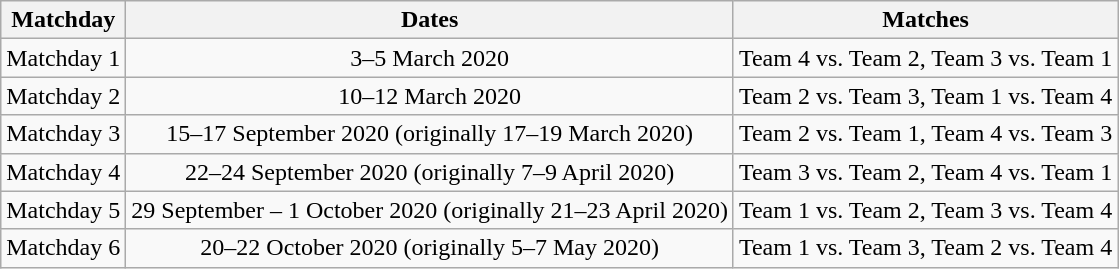<table class="wikitable" style="text-align:center">
<tr>
<th>Matchday</th>
<th>Dates</th>
<th>Matches</th>
</tr>
<tr>
<td>Matchday 1</td>
<td>3–5 March 2020</td>
<td>Team 4 vs. Team 2, Team 3 vs. Team 1</td>
</tr>
<tr>
<td>Matchday 2</td>
<td>10–12 March 2020</td>
<td>Team 2 vs. Team 3, Team 1 vs. Team 4</td>
</tr>
<tr>
<td>Matchday 3</td>
<td>15–17 September 2020 (originally 17–19 March 2020)</td>
<td>Team 2 vs. Team 1, Team 4 vs. Team 3</td>
</tr>
<tr>
<td>Matchday 4</td>
<td>22–24 September 2020 (originally 7–9 April 2020)</td>
<td>Team 3 vs. Team 2, Team 4 vs. Team 1</td>
</tr>
<tr>
<td>Matchday 5</td>
<td>29 September – 1 October 2020 (originally 21–23 April 2020)</td>
<td>Team 1 vs. Team 2, Team 3 vs. Team 4</td>
</tr>
<tr>
<td>Matchday 6</td>
<td>20–22 October 2020 (originally 5–7 May 2020)</td>
<td>Team 1 vs. Team 3, Team 2 vs. Team 4</td>
</tr>
</table>
